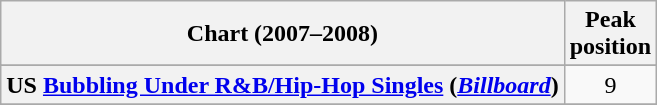<table class="wikitable sortable plainrowheaders">
<tr>
<th>Chart (2007–2008)</th>
<th>Peak<br>position</th>
</tr>
<tr>
</tr>
<tr>
<th scope="row">US <a href='#'>Bubbling Under R&B/Hip-Hop Singles</a> (<a href='#'><em>Billboard</em></a>)</th>
<td align="center">9</td>
</tr>
<tr>
</tr>
</table>
